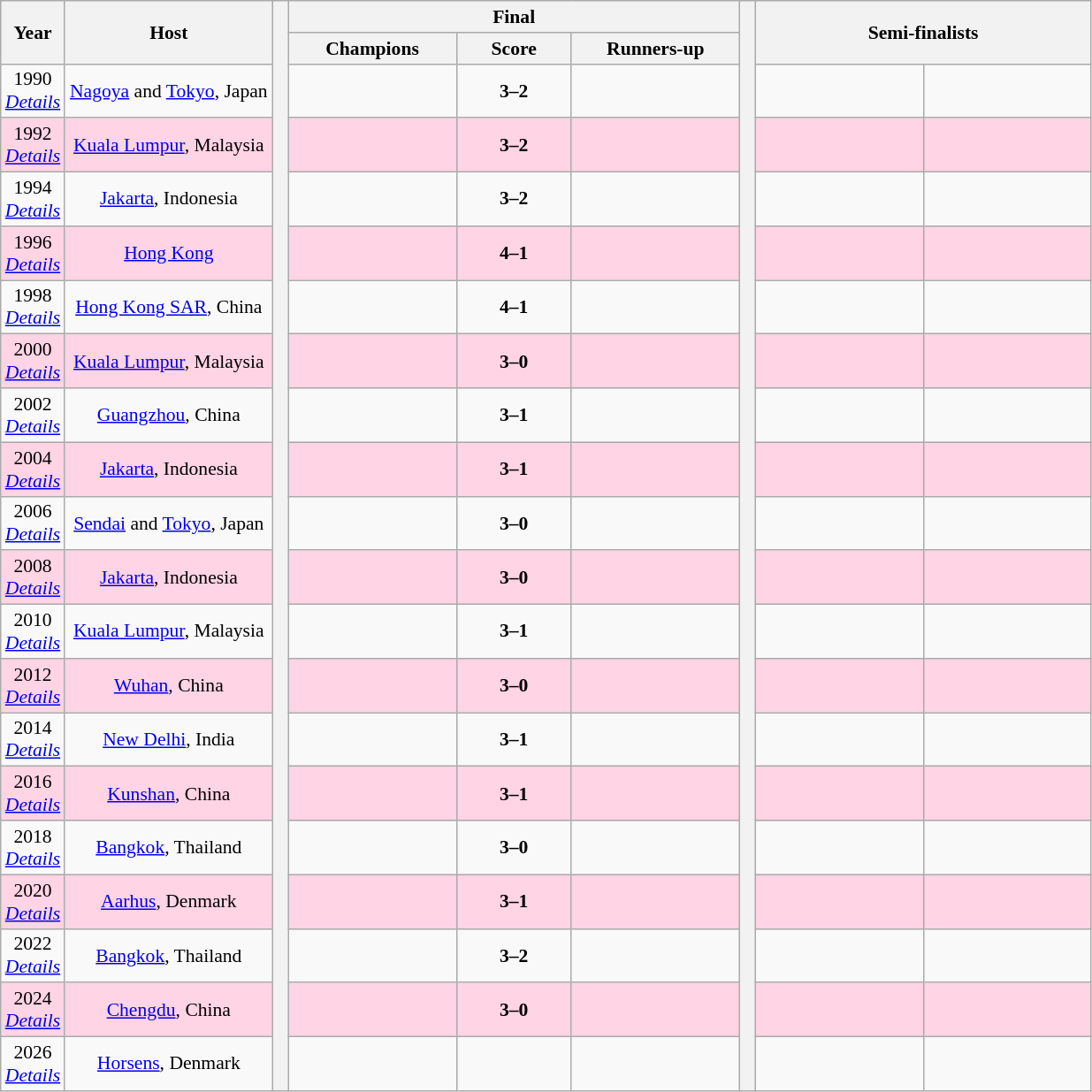<table class=wikitable style="font-size:90%; text-align:center;"|->
<tr>
<th rowspan=2 width=40>Year</th>
<th rowspan=2 width=150>Host</th>
<th width=5 rowspan=21></th>
<th colspan=3>Final</th>
<th width=5 rowspan=21></th>
<th colspan=2 rowspan=2>Semi-finalists</th>
</tr>
<tr>
<th width=120>Champions</th>
<th width=80>Score</th>
<th width=120>Runners-up</th>
</tr>
<tr>
<td>1990<br><em><a href='#'>Details</a></em></td>
<td><a href='#'>Nagoya</a> and <a href='#'>Tokyo</a>, Japan</td>
<td><strong></strong></td>
<td><strong>3–2</strong></td>
<td></td>
<td width=120></td>
<td width=120></td>
</tr>
<tr bgcolor=#FFD4E4>
<td>1992<br><em><a href='#'>Details</a></em></td>
<td><a href='#'>Kuala Lumpur</a>, Malaysia</td>
<td><strong></strong></td>
<td><strong>3–2</strong></td>
<td></td>
<td></td>
<td></td>
</tr>
<tr>
<td>1994<br><em><a href='#'>Details</a></em></td>
<td><a href='#'>Jakarta</a>, Indonesia</td>
<td><strong></strong></td>
<td><strong>3–2</strong></td>
<td></td>
<td></td>
<td></td>
</tr>
<tr bgcolor=#FFD4E4>
<td>1996<br><em><a href='#'>Details</a></em></td>
<td><a href='#'>Hong Kong</a></td>
<td><strong></strong></td>
<td><strong>4–1</strong></td>
<td></td>
<td></td>
<td></td>
</tr>
<tr>
<td>1998<br><em><a href='#'>Details</a></em></td>
<td><a href='#'>Hong Kong SAR</a>, China</td>
<td><strong></strong></td>
<td><strong>4–1</strong></td>
<td></td>
<td></td>
<td></td>
</tr>
<tr bgcolor=#FFD4E4>
<td>2000<br><em><a href='#'>Details</a></em></td>
<td><a href='#'>Kuala Lumpur</a>, Malaysia</td>
<td><strong></strong></td>
<td><strong>3–0</strong></td>
<td></td>
<td></td>
<td></td>
</tr>
<tr>
<td>2002<br><em><a href='#'>Details</a></em></td>
<td><a href='#'>Guangzhou</a>, China</td>
<td><strong></strong></td>
<td><strong>3–1</strong></td>
<td></td>
<td></td>
<td></td>
</tr>
<tr bgcolor=#FFD4E4>
<td>2004<br><em><a href='#'>Details</a></em></td>
<td><a href='#'>Jakarta</a>, Indonesia</td>
<td><strong></strong></td>
<td><strong>3–1</strong></td>
<td></td>
<td></td>
<td></td>
</tr>
<tr>
<td>2006<br><em><a href='#'>Details</a></em></td>
<td><a href='#'>Sendai</a> and <a href='#'>Tokyo</a>, Japan</td>
<td><strong></strong></td>
<td><strong>3–0</strong></td>
<td></td>
<td></td>
<td></td>
</tr>
<tr bgcolor=#FFD4E4>
<td>2008<br><em><a href='#'>Details</a></em></td>
<td><a href='#'>Jakarta</a>, Indonesia</td>
<td><strong></strong></td>
<td><strong>3–0</strong></td>
<td></td>
<td></td>
<td></td>
</tr>
<tr>
<td>2010<br><em><a href='#'>Details</a></em></td>
<td><a href='#'>Kuala Lumpur</a>, Malaysia</td>
<td><strong></strong></td>
<td><strong>3–1</strong></td>
<td></td>
<td></td>
<td></td>
</tr>
<tr bgcolor=#FFD4E4>
<td>2012<br><em><a href='#'>Details</a></em></td>
<td><a href='#'>Wuhan</a>, China</td>
<td><strong></strong></td>
<td><strong>3–0</strong></td>
<td></td>
<td></td>
<td></td>
</tr>
<tr>
<td>2014<br><em><a href='#'>Details</a></em></td>
<td><a href='#'>New Delhi</a>, India</td>
<td><strong></strong></td>
<td><strong>3–1</strong></td>
<td></td>
<td></td>
<td></td>
</tr>
<tr bgcolor=#FFD4E4>
<td>2016<br><em><a href='#'>Details</a></em></td>
<td><a href='#'>Kunshan</a>, China</td>
<td><strong></strong></td>
<td><strong>3–1</strong></td>
<td></td>
<td></td>
<td></td>
</tr>
<tr>
<td>2018<br><em><a href='#'>Details</a></em></td>
<td><a href='#'>Bangkok</a>, Thailand</td>
<td><strong></strong></td>
<td><strong>3–0</strong></td>
<td></td>
<td></td>
<td></td>
</tr>
<tr bgcolor=#FFD4E4>
<td>2020<br><em><a href='#'>Details</a></em></td>
<td><a href='#'>Aarhus</a>, Denmark</td>
<td><strong></strong></td>
<td><strong>3–1</strong></td>
<td></td>
<td></td>
<td></td>
</tr>
<tr>
<td>2022<br><em><a href='#'>Details</a></em></td>
<td><a href='#'>Bangkok</a>, Thailand</td>
<td><strong></strong></td>
<td><strong>3–2</strong></td>
<td></td>
<td></td>
<td></td>
</tr>
<tr bgcolor=#FFD4E4>
<td>2024<br><em><a href='#'>Details</a></em></td>
<td><a href='#'>Chengdu</a>, China</td>
<td><strong></strong></td>
<td><strong>3–0</strong></td>
<td></td>
<td></td>
<td></td>
</tr>
<tr>
<td>2026<br><em><a href='#'>Details</a></em></td>
<td><a href='#'>Horsens</a>, Denmark</td>
<td></td>
<td></td>
<td></td>
<td></td>
<td></td>
</tr>
</table>
